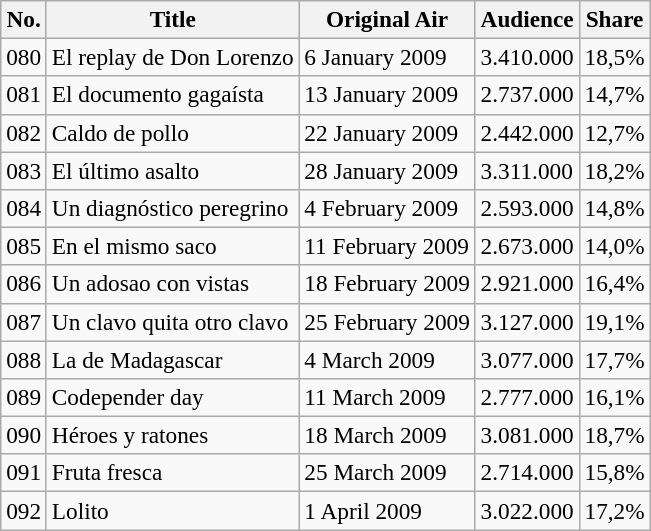<table class="sortable wikitable" style="font-size:97%;">
<tr>
<th><strong>No.</strong></th>
<th><strong>Title</strong></th>
<th><strong>Original Air</strong></th>
<th><strong>Audience</strong></th>
<th><strong>Share</strong></th>
</tr>
<tr>
<td>080</td>
<td>El replay de Don Lorenzo</td>
<td>6 January 2009</td>
<td>3.410.000</td>
<td>18,5%</td>
</tr>
<tr>
<td>081</td>
<td>El documento gagaísta</td>
<td>13 January 2009</td>
<td>2.737.000</td>
<td>14,7%</td>
</tr>
<tr>
<td>082</td>
<td>Caldo de pollo</td>
<td>22 January 2009</td>
<td>2.442.000</td>
<td>12,7%</td>
</tr>
<tr>
<td>083</td>
<td>El último asalto</td>
<td>28 January 2009</td>
<td>3.311.000</td>
<td>18,2%</td>
</tr>
<tr>
<td>084</td>
<td>Un diagnóstico peregrino</td>
<td>4 February 2009</td>
<td>2.593.000</td>
<td>14,8%</td>
</tr>
<tr>
<td>085</td>
<td>En el mismo saco</td>
<td>11 February 2009</td>
<td>2.673.000</td>
<td>14,0%</td>
</tr>
<tr>
<td>086</td>
<td>Un adosao con vistas</td>
<td>18 February 2009</td>
<td>2.921.000</td>
<td>16,4%</td>
</tr>
<tr>
<td>087</td>
<td>Un clavo quita otro clavo</td>
<td>25 February 2009</td>
<td>3.127.000</td>
<td>19,1%</td>
</tr>
<tr>
<td>088</td>
<td>La de Madagascar</td>
<td>4 March 2009</td>
<td>3.077.000</td>
<td>17,7%</td>
</tr>
<tr>
<td>089</td>
<td>Codepender day</td>
<td>11 March 2009</td>
<td>2.777.000</td>
<td>16,1%</td>
</tr>
<tr>
<td>090</td>
<td>Héroes y ratones</td>
<td>18 March 2009</td>
<td>3.081.000</td>
<td>18,7%</td>
</tr>
<tr>
<td>091</td>
<td>Fruta fresca</td>
<td>25 March 2009</td>
<td>2.714.000</td>
<td>15,8%</td>
</tr>
<tr>
<td>092</td>
<td>Lolito</td>
<td>1 April 2009</td>
<td>3.022.000</td>
<td>17,2%</td>
</tr>
</table>
